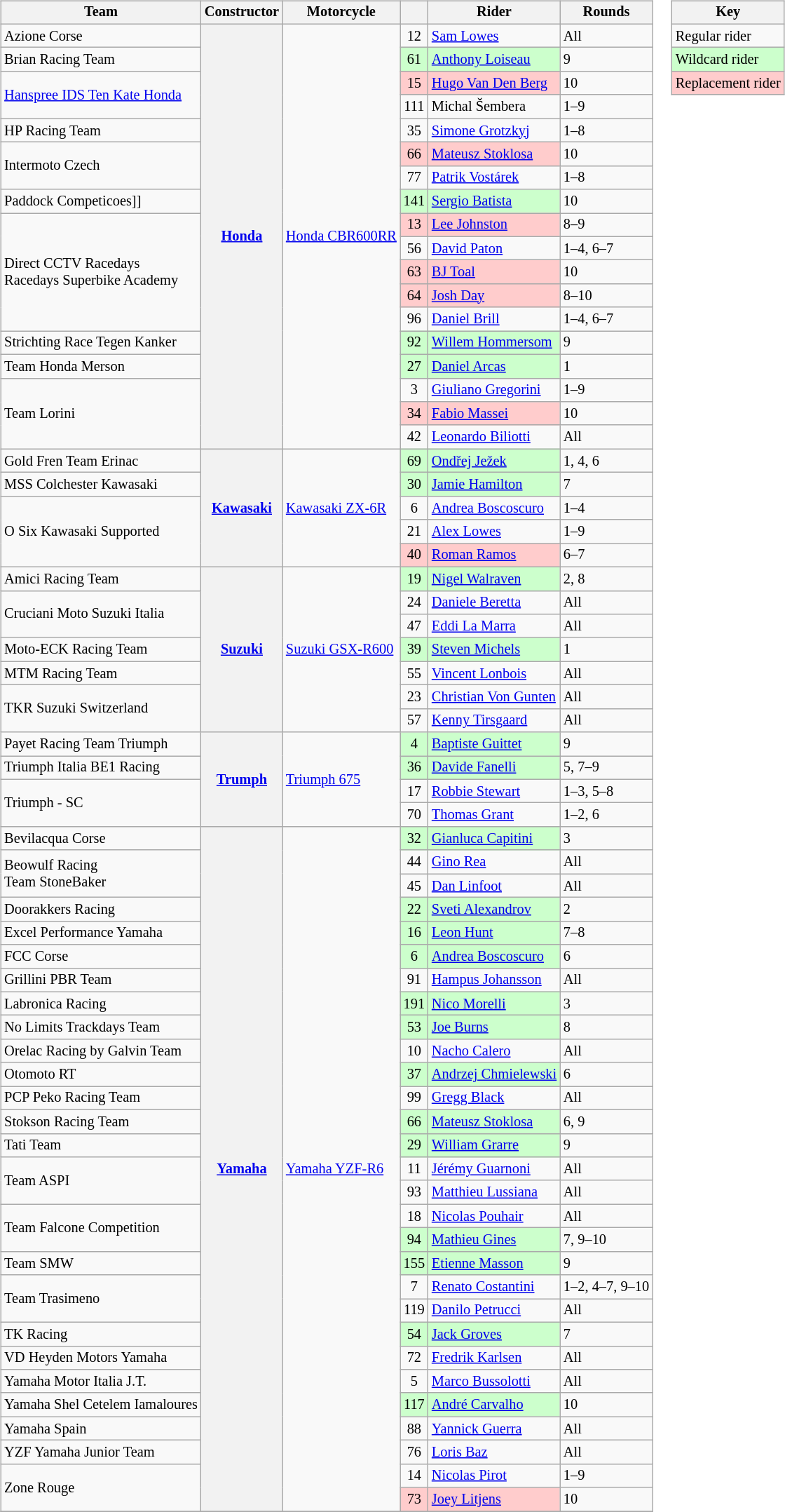<table>
<tr>
<td><br><table class="wikitable" style="font-size: 85%">
<tr>
<th>Team</th>
<th>Constructor</th>
<th>Motorcycle</th>
<th></th>
<th>Rider</th>
<th>Rounds</th>
</tr>
<tr>
<td>Azione Corse</td>
<th rowspan="18"><a href='#'>Honda</a></th>
<td rowspan="18"><a href='#'>Honda CBR600RR</a></td>
<td align="center">12</td>
<td> <a href='#'>Sam Lowes</a></td>
<td>All</td>
</tr>
<tr>
<td>Brian Racing Team</td>
<td style="background:#ccffcc;" align="center">61</td>
<td style="background:#ccffcc;"nowrap> <a href='#'>Anthony Loiseau</a></td>
<td>9</td>
</tr>
<tr>
<td rowspan="2"><a href='#'>Hanspree IDS Ten Kate Honda</a></td>
<td style="background:#ffcccc;" align="center">15</td>
<td style="background:#ffcccc;"nowrap> <a href='#'>Hugo Van Den Berg</a></td>
<td>10</td>
</tr>
<tr>
<td align="center">111</td>
<td> Michal Šembera</td>
<td>1–9</td>
</tr>
<tr>
<td>HP Racing Team</td>
<td align="center">35</td>
<td> <a href='#'>Simone Grotzkyj</a></td>
<td>1–8</td>
</tr>
<tr>
<td rowspan="2">Intermoto Czech</td>
<td style="background:#ffcccc;" align="center">66</td>
<td style="background:#ffcccc;"nowrap> <a href='#'>Mateusz Stoklosa</a></td>
<td>10</td>
</tr>
<tr>
<td align="center">77</td>
<td> <a href='#'>Patrik Vostárek</a></td>
<td>1–8</td>
</tr>
<tr>
<td>Paddock Competicoes]]</td>
<td style="background:#ccffcc;" align="center">141</td>
<td style="background:#ccffcc;"nowrap> <a href='#'>Sergio Batista</a></td>
<td>10</td>
</tr>
<tr>
<td rowspan="5">Direct CCTV Racedays<br>Racedays Superbike Academy</td>
<td style="background:#ffcccc;" align="center">13</td>
<td style="background:#ffcccc;"nowrap> <a href='#'>Lee Johnston</a></td>
<td>8–9</td>
</tr>
<tr>
<td align="center">56</td>
<td> <a href='#'>David Paton</a></td>
<td>1–4, 6–7</td>
</tr>
<tr>
<td style="background:#ffcccc;" align="center">63</td>
<td style="background:#ffcccc;"nowrap> <a href='#'>BJ Toal</a></td>
<td>10</td>
</tr>
<tr>
<td style="background:#ffcccc;" align="center">64</td>
<td style="background:#ffcccc;"nowrap> <a href='#'>Josh Day</a></td>
<td>8–10</td>
</tr>
<tr>
<td align="center">96</td>
<td> <a href='#'>Daniel Brill</a></td>
<td>1–4, 6–7</td>
</tr>
<tr>
<td>Strichting Race Tegen Kanker</td>
<td style="background:#ccffcc;" align="center">92</td>
<td style="background:#ccffcc;"nowrap> <a href='#'>Willem Hommersom</a></td>
<td>9</td>
</tr>
<tr>
<td>Team Honda Merson</td>
<td style="background:#ccffcc;" align="center">27</td>
<td style="background:#ccffcc;"nowrap> <a href='#'>Daniel Arcas</a></td>
<td>1</td>
</tr>
<tr>
<td rowspan="3">Team Lorini</td>
<td align="center">3</td>
<td> <a href='#'>Giuliano Gregorini</a></td>
<td>1–9</td>
</tr>
<tr>
<td style="background:#ffcccc;" align="center">34</td>
<td style="background:#ffcccc;"nowrap> <a href='#'>Fabio Massei</a></td>
<td>10</td>
</tr>
<tr>
<td align="center">42</td>
<td> <a href='#'>Leonardo Biliotti</a></td>
<td>All</td>
</tr>
<tr>
<td>Gold Fren Team Erinac</td>
<th rowspan="5"><a href='#'>Kawasaki</a></th>
<td rowspan="5"><a href='#'>Kawasaki ZX-6R</a></td>
<td style="background:#ccffcc;" align="center">69</td>
<td style="background:#ccffcc;"nowrap> <a href='#'>Ondřej Ježek</a></td>
<td>1, 4, 6</td>
</tr>
<tr>
<td>MSS Colchester Kawasaki</td>
<td style="background:#ccffcc;" align="center">30</td>
<td style="background:#ccffcc;"nowrap> <a href='#'>Jamie Hamilton</a></td>
<td>7</td>
</tr>
<tr>
<td rowspan="3">O Six Kawasaki Supported</td>
<td align="center">6</td>
<td> <a href='#'>Andrea Boscoscuro</a></td>
<td>1–4</td>
</tr>
<tr>
<td align="center">21</td>
<td> <a href='#'>Alex Lowes</a></td>
<td>1–9</td>
</tr>
<tr>
<td style="background:#ffcccc;" align="center">40</td>
<td style="background:#ffcccc;"nowrap> <a href='#'>Roman Ramos</a></td>
<td>6–7</td>
</tr>
<tr>
<td>Amici Racing Team</td>
<th rowspan="7"><a href='#'>Suzuki</a></th>
<td rowspan="7"><a href='#'>Suzuki GSX-R600</a></td>
<td style="background:#ccffcc;" align="center">19</td>
<td style="background:#ccffcc;"nowrap> <a href='#'>Nigel Walraven</a></td>
<td>2, 8</td>
</tr>
<tr>
<td rowspan="2">Cruciani Moto Suzuki Italia</td>
<td align="center">24</td>
<td> <a href='#'>Daniele Beretta</a></td>
<td>All</td>
</tr>
<tr>
<td align="center">47</td>
<td> <a href='#'>Eddi La Marra</a></td>
<td>All</td>
</tr>
<tr>
<td>Moto-ECK Racing Team</td>
<td style="background:#ccffcc;" align="center">39</td>
<td style="background:#ccffcc;"nowrap> <a href='#'>Steven Michels</a></td>
<td>1</td>
</tr>
<tr>
<td>MTM Racing Team</td>
<td align="center">55</td>
<td> <a href='#'>Vincent Lonbois</a></td>
<td>All</td>
</tr>
<tr>
<td rowspan="2">TKR Suzuki Switzerland</td>
<td align="center">23</td>
<td> <a href='#'>Christian Von Gunten</a></td>
<td>All</td>
</tr>
<tr>
<td align="center">57</td>
<td> <a href='#'>Kenny Tirsgaard</a></td>
<td>All</td>
</tr>
<tr>
<td>Payet Racing Team Triumph</td>
<th rowspan="4"><a href='#'>Trumph</a></th>
<td rowspan="4"><a href='#'>Triumph 675</a></td>
<td style="background:#ccffcc;" align="center">4</td>
<td style="background:#ccffcc;"nowrap> <a href='#'>Baptiste Guittet</a></td>
<td>9</td>
</tr>
<tr>
<td>Triumph Italia BE1 Racing</td>
<td style="background:#ccffcc;" align="center">36</td>
<td style="background:#ccffcc;"nowrap> <a href='#'>Davide Fanelli</a></td>
<td>5, 7–9</td>
</tr>
<tr>
<td rowspan="2">Triumph - SC</td>
<td align="center">17</td>
<td> <a href='#'>Robbie Stewart</a></td>
<td>1–3, 5–8</td>
</tr>
<tr>
<td align="center">70</td>
<td> <a href='#'>Thomas Grant</a></td>
<td>1–2, 6</td>
</tr>
<tr>
<td>Bevilacqua Corse</td>
<th rowspan="29"><a href='#'>Yamaha</a></th>
<td rowspan="29"><a href='#'>Yamaha YZF-R6</a></td>
<td style="background:#ccffcc;" align="center">32</td>
<td style="background:#ccffcc;"nowrap> <a href='#'>Gianluca Capitini</a></td>
<td>3</td>
</tr>
<tr>
<td rowspan="2">Beowulf Racing<br>Team StoneBaker</td>
<td align="center">44</td>
<td> <a href='#'>Gino Rea</a></td>
<td>All</td>
</tr>
<tr>
<td align="center">45</td>
<td> <a href='#'>Dan Linfoot</a></td>
<td>All</td>
</tr>
<tr>
<td>Doorakkers Racing</td>
<td style="background:#ccffcc;" align="center">22</td>
<td style="background:#ccffcc;"nowrap> <a href='#'>Sveti Alexandrov</a></td>
<td>2</td>
</tr>
<tr>
<td>Excel Performance Yamaha</td>
<td style="background:#ccffcc;" align="center">16</td>
<td style="background:#ccffcc;"nowrap> <a href='#'>Leon Hunt</a></td>
<td>7–8</td>
</tr>
<tr>
<td>FCC Corse</td>
<td style="background:#ccffcc;" align="center">6</td>
<td style="background:#ccffcc;"nowrap> <a href='#'>Andrea Boscoscuro</a></td>
<td>6</td>
</tr>
<tr>
<td>Grillini PBR Team</td>
<td align="center">91</td>
<td> <a href='#'>Hampus Johansson</a></td>
<td>All</td>
</tr>
<tr>
<td>Labronica Racing</td>
<td style="background:#ccffcc;" align="center">191</td>
<td style="background:#ccffcc;"nowrap> <a href='#'>Nico Morelli</a></td>
<td>3</td>
</tr>
<tr>
<td>No Limits Trackdays Team</td>
<td style="background:#ccffcc;" align="center">53</td>
<td style="background:#ccffcc;"nowrap> <a href='#'>Joe Burns</a></td>
<td>8</td>
</tr>
<tr>
<td>Orelac Racing by Galvin Team</td>
<td align="center">10</td>
<td> <a href='#'>Nacho Calero</a></td>
<td>All</td>
</tr>
<tr>
<td>Otomoto RT</td>
<td style="background:#ccffcc;" align="center">37</td>
<td style="background:#ccffcc;"nowrap> <a href='#'>Andrzej Chmielewski</a></td>
<td>6</td>
</tr>
<tr>
<td>PCP Peko Racing Team</td>
<td align="center">99</td>
<td> <a href='#'>Gregg Black</a></td>
<td>All</td>
</tr>
<tr>
<td>Stokson Racing Team</td>
<td style="background:#ccffcc;" align="center">66</td>
<td style="background:#ccffcc;"nowrap> <a href='#'>Mateusz Stoklosa</a></td>
<td>6, 9</td>
</tr>
<tr>
<td>Tati Team</td>
<td style="background:#ccffcc;" align="center">29</td>
<td style="background:#ccffcc;"nowrap> <a href='#'>William Grarre</a></td>
<td>9</td>
</tr>
<tr>
<td rowspan="2">Team ASPI</td>
<td align="center">11</td>
<td> <a href='#'>Jérémy Guarnoni</a></td>
<td>All</td>
</tr>
<tr>
<td align="center">93</td>
<td> <a href='#'>Matthieu Lussiana</a></td>
<td>All</td>
</tr>
<tr>
<td rowspan="2">Team Falcone Competition</td>
<td align="center">18</td>
<td> <a href='#'>Nicolas Pouhair</a></td>
<td>All</td>
</tr>
<tr>
<td style="background:#ccffcc;" align="center">94</td>
<td style="background:#ccffcc;"nowrap> <a href='#'>Mathieu Gines</a></td>
<td>7, 9–10</td>
</tr>
<tr>
<td>Team SMW</td>
<td style="background:#ccffcc;" align="center">155</td>
<td style="background:#ccffcc;"nowrap> <a href='#'>Etienne Masson</a></td>
<td>9</td>
</tr>
<tr>
<td rowspan="2">Team Trasimeno</td>
<td align="center">7</td>
<td> <a href='#'>Renato Costantini</a></td>
<td>1–2, 4–7, 9–10</td>
</tr>
<tr>
<td align="center">119</td>
<td> <a href='#'>Danilo Petrucci</a></td>
<td>All</td>
</tr>
<tr>
<td>TK Racing</td>
<td style="background:#ccffcc;" align="center">54</td>
<td style="background:#ccffcc;"nowrap> <a href='#'>Jack Groves</a></td>
<td>7</td>
</tr>
<tr>
<td>VD Heyden Motors Yamaha</td>
<td align="center">72</td>
<td> <a href='#'>Fredrik Karlsen</a></td>
<td>All</td>
</tr>
<tr>
<td>Yamaha Motor Italia J.T.</td>
<td align="center">5</td>
<td> <a href='#'>Marco Bussolotti</a></td>
<td>All</td>
</tr>
<tr>
<td>Yamaha Shel Cetelem Iamaloures</td>
<td style="background:#ccffcc;" align="center">117</td>
<td style="background:#ccffcc;"nowrap> <a href='#'>André Carvalho</a></td>
<td>10</td>
</tr>
<tr>
<td>Yamaha Spain</td>
<td align="center">88</td>
<td> <a href='#'>Yannick Guerra</a></td>
<td>All</td>
</tr>
<tr>
<td>YZF Yamaha Junior Team</td>
<td align="center">76</td>
<td> <a href='#'>Loris Baz</a></td>
<td>All</td>
</tr>
<tr>
<td rowspan="2">Zone Rouge</td>
<td align="center">14</td>
<td> <a href='#'>Nicolas Pirot</a></td>
<td>1–9</td>
</tr>
<tr>
<td style="background:#ffcccc;" align="center">73</td>
<td style="background:#ffcccc;"nowrap> <a href='#'>Joey Litjens</a></td>
<td>10</td>
</tr>
<tr>
</tr>
</table>
</td>
<td valign=top><br><table class="wikitable" style="font-size: 85%;">
<tr>
<th colspan=2>Key</th>
</tr>
<tr>
<td>Regular rider</td>
</tr>
<tr style="background:#ccffcc;">
<td>Wildcard rider</td>
</tr>
<tr style="background:#ffcccc;">
<td>Replacement rider</td>
</tr>
</table>
</td>
</tr>
</table>
